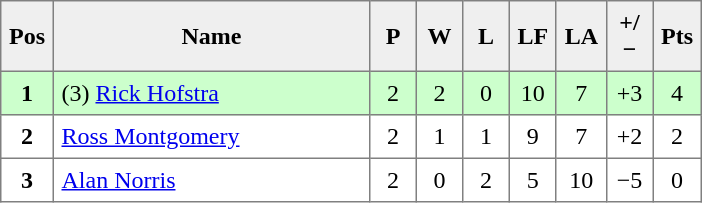<table style=border-collapse:collapse border=1 cellspacing=0 cellpadding=5>
<tr align=center bgcolor=#efefef>
<th width=20>Pos</th>
<th width=200>Name</th>
<th width=20>P</th>
<th width=20>W</th>
<th width=20>L</th>
<th width=20>LF</th>
<th width=20>LA</th>
<th width=20>+/−</th>
<th width=20>Pts</th>
</tr>
<tr align=center style="background: #ccffcc;">
<td><strong>1</strong></td>
<td align="left"> (3) <a href='#'>Rick Hofstra</a></td>
<td>2</td>
<td>2</td>
<td>0</td>
<td>10</td>
<td>7</td>
<td>+3</td>
<td>4</td>
</tr>
<tr align=center>
<td><strong>2</strong></td>
<td align="left"> <a href='#'>Ross Montgomery</a></td>
<td>2</td>
<td>1</td>
<td>1</td>
<td>9</td>
<td>7</td>
<td>+2</td>
<td>2</td>
</tr>
<tr align=center>
<td><strong>3</strong></td>
<td align="left"> <a href='#'>Alan Norris</a></td>
<td>2</td>
<td>0</td>
<td>2</td>
<td>5</td>
<td>10</td>
<td>−5</td>
<td>0</td>
</tr>
</table>
